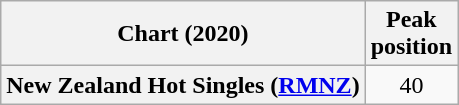<table class="wikitable plainrowheaders" style="text-align:center">
<tr>
<th scope="col">Chart (2020)</th>
<th scope="col">Peak<br>position</th>
</tr>
<tr>
<th scope="row">New Zealand Hot Singles (<a href='#'>RMNZ</a>)</th>
<td>40</td>
</tr>
</table>
